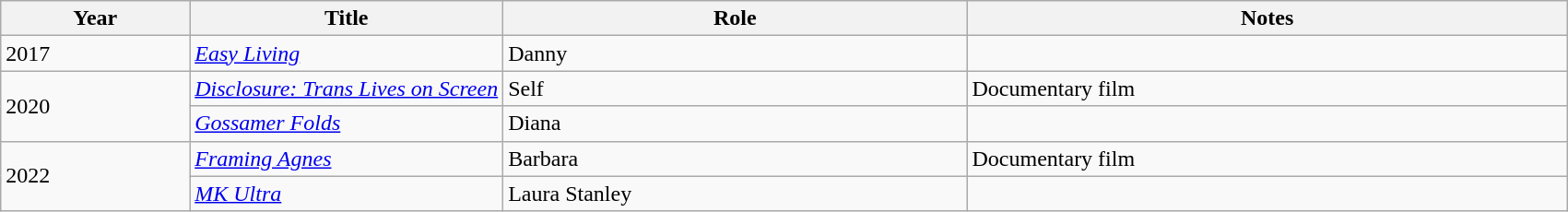<table class="wikitable sortable">
<tr>
<th>Year</th>
<th style="width:20%;">Title</th>
<th>Role</th>
<th class="unsortable">Notes</th>
</tr>
<tr>
<td>2017</td>
<td><em><a href='#'>Easy Living</a></em></td>
<td>Danny</td>
<td></td>
</tr>
<tr>
<td rowspan="2">2020</td>
<td><em><a href='#'>Disclosure: Trans Lives on Screen</a></em></td>
<td>Self</td>
<td>Documentary film</td>
</tr>
<tr>
<td><em><a href='#'>Gossamer Folds</a></em></td>
<td>Diana</td>
<td></td>
</tr>
<tr>
<td rowspan="2">2022</td>
<td><em><a href='#'>Framing Agnes</a></em></td>
<td>Barbara</td>
<td>Documentary film</td>
</tr>
<tr>
<td><a href='#'><em>MK Ultra</em></a></td>
<td>Laura Stanley</td>
<td></td>
</tr>
</table>
